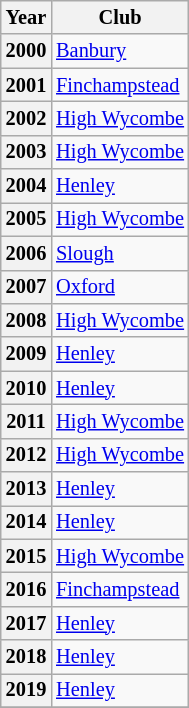<table class="wikitable" style="font-size:85%">
<tr>
<th>Year</th>
<th>Club</th>
</tr>
<tr>
<th scope="row">2000</th>
<td><a href='#'>Banbury</a></td>
</tr>
<tr>
<th scope="row">2001</th>
<td><a href='#'>Finchampstead</a></td>
</tr>
<tr>
<th scope="row">2002</th>
<td><a href='#'>High Wycombe</a></td>
</tr>
<tr>
<th scope="row">2003</th>
<td><a href='#'>High Wycombe</a></td>
</tr>
<tr>
<th scope="row">2004</th>
<td><a href='#'>Henley</a></td>
</tr>
<tr>
<th scope="row">2005</th>
<td><a href='#'>High Wycombe</a></td>
</tr>
<tr>
<th scope="row">2006</th>
<td><a href='#'>Slough</a></td>
</tr>
<tr>
<th scope="row">2007</th>
<td><a href='#'>Oxford</a></td>
</tr>
<tr>
<th scope="row">2008</th>
<td><a href='#'>High Wycombe</a></td>
</tr>
<tr>
<th scope="row">2009</th>
<td><a href='#'>Henley</a></td>
</tr>
<tr>
<th scope="row">2010</th>
<td><a href='#'>Henley</a></td>
</tr>
<tr>
<th scope="row">2011</th>
<td><a href='#'>High Wycombe</a></td>
</tr>
<tr>
<th scope="row">2012</th>
<td><a href='#'>High Wycombe</a></td>
</tr>
<tr>
<th scope="row">2013</th>
<td><a href='#'>Henley</a></td>
</tr>
<tr>
<th scope="row">2014</th>
<td><a href='#'>Henley</a></td>
</tr>
<tr>
<th scope="row">2015</th>
<td><a href='#'>High Wycombe</a></td>
</tr>
<tr>
<th scope="row">2016</th>
<td><a href='#'>Finchampstead</a></td>
</tr>
<tr>
<th scope="row">2017</th>
<td><a href='#'>Henley</a></td>
</tr>
<tr>
<th scope="row">2018</th>
<td><a href='#'>Henley</a></td>
</tr>
<tr>
<th scope="row">2019</th>
<td><a href='#'>Henley</a></td>
</tr>
<tr>
</tr>
</table>
